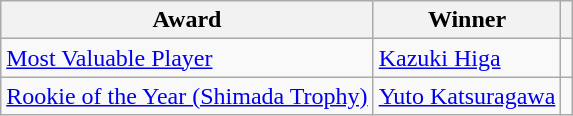<table class="wikitable">
<tr>
<th>Award</th>
<th>Winner</th>
<th></th>
</tr>
<tr>
<td><a href='#'>Most Valuable Player</a></td>
<td> <a href='#'>Kazuki Higa</a></td>
<td></td>
</tr>
<tr>
<td><a href='#'>Rookie of the Year (Shimada Trophy)</a></td>
<td> <a href='#'>Yuto Katsuragawa</a></td>
<td></td>
</tr>
</table>
